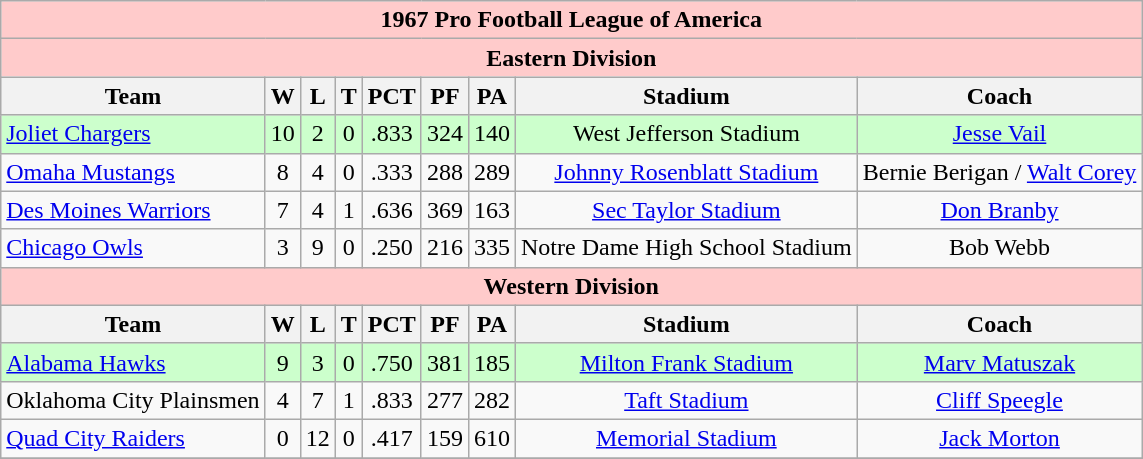<table class="wikitable">
<tr style="background:#ffcbcb;">
<td colspan="9" style="text-align:center;"><strong>1967 Pro Football League of America</strong></td>
</tr>
<tr style="background:#ffcbcb;">
<td colspan="9" style="text-align:center;"><strong>Eastern Division</strong></td>
</tr>
<tr style="background:#efefef;">
<th>Team</th>
<th>W</th>
<th>L</th>
<th>T</th>
<th>PCT</th>
<th>PF</th>
<th>PA</th>
<th>Stadium</th>
<th>Coach</th>
</tr>
<tr style="text-align:center; background:#cfc;">
<td align="left"><a href='#'>Joliet Chargers</a></td>
<td>10</td>
<td>2</td>
<td>0</td>
<td>.833</td>
<td>324</td>
<td>140</td>
<td>West Jefferson Stadium</td>
<td><a href='#'>Jesse Vail</a></td>
</tr>
<tr style="text-align:center;">
<td align="left"><a href='#'>Omaha Mustangs</a></td>
<td>8</td>
<td>4</td>
<td>0</td>
<td>.333</td>
<td>288</td>
<td>289</td>
<td><a href='#'>Johnny Rosenblatt Stadium</a></td>
<td>Bernie Berigan / <a href='#'>Walt Corey</a></td>
</tr>
<tr style="text-align:center;">
<td align="left"><a href='#'>Des Moines Warriors</a></td>
<td>7</td>
<td>4</td>
<td>1</td>
<td>.636</td>
<td>369</td>
<td>163</td>
<td><a href='#'>Sec Taylor Stadium</a></td>
<td><a href='#'>Don Branby</a></td>
</tr>
<tr style="text-align:center;">
<td align="left"><a href='#'>Chicago Owls</a></td>
<td>3</td>
<td>9</td>
<td>0</td>
<td>.250</td>
<td>216</td>
<td>335</td>
<td>Notre Dame High School Stadium</td>
<td>Bob Webb</td>
</tr>
<tr style="background:#ffcbcb;">
<td colspan="9" style="text-align:center;"><strong>Western Division</strong></td>
</tr>
<tr style="background:#efefef;">
<th>Team</th>
<th>W</th>
<th>L</th>
<th>T</th>
<th>PCT</th>
<th>PF</th>
<th>PA</th>
<th>Stadium</th>
<th>Coach</th>
</tr>
<tr style="text-align:center; background:#cfc;">
<td align="left"><a href='#'>Alabama Hawks</a></td>
<td>9</td>
<td>3</td>
<td>0</td>
<td>.750</td>
<td>381</td>
<td>185</td>
<td><a href='#'>Milton Frank Stadium</a></td>
<td><a href='#'>Marv Matuszak</a></td>
</tr>
<tr style="text-align:center;">
<td align="left">Oklahoma City Plainsmen</td>
<td>4</td>
<td>7</td>
<td>1</td>
<td>.833</td>
<td>277</td>
<td>282</td>
<td><a href='#'>Taft Stadium</a></td>
<td><a href='#'>Cliff Speegle</a></td>
</tr>
<tr style="text-align:center;">
<td align="left"><a href='#'>Quad City Raiders</a></td>
<td>0</td>
<td>12</td>
<td>0</td>
<td>.417</td>
<td>159</td>
<td>610</td>
<td><a href='#'>Memorial Stadium</a></td>
<td><a href='#'>Jack Morton</a></td>
</tr>
<tr style="text-align:center;">
</tr>
</table>
